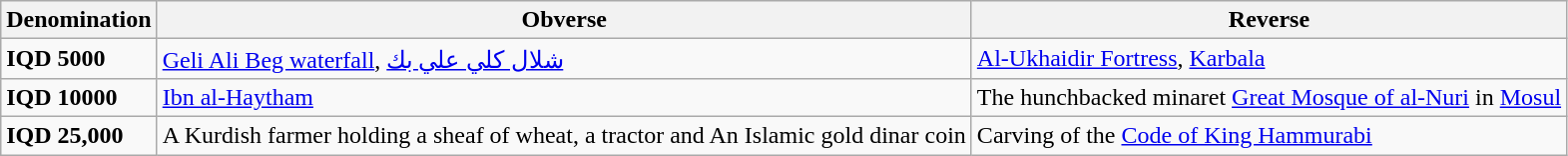<table class="wikitable">
<tr ">
<th>Denomination</th>
<th>Obverse</th>
<th>Reverse</th>
</tr>
<tr>
<td><strong>IQD 5000</strong></td>
<td><a href='#'>Geli Ali Beg waterfall</a>, <a href='#'>شلال كلي علي بك</a></td>
<td><a href='#'>Al-Ukhaidir Fortress</a>, <a href='#'>Karbala</a></td>
</tr>
<tr>
<td><strong>IQD 10000</strong></td>
<td><a href='#'>Ibn al-Haytham</a></td>
<td>The hunchbacked minaret <a href='#'>Great Mosque of al-Nuri</a> in <a href='#'>Mosul</a></td>
</tr>
<tr>
<td><strong>IQD 25,000</strong></td>
<td>A Kurdish farmer holding a sheaf of wheat, a tractor and An Islamic gold dinar coin</td>
<td>Carving of the <a href='#'>Code of King Hammurabi</a></td>
</tr>
</table>
